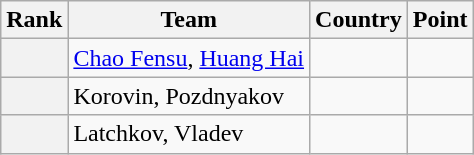<table class="wikitable sortable">
<tr>
<th>Rank</th>
<th>Team</th>
<th>Country</th>
<th>Point</th>
</tr>
<tr>
<th></th>
<td><a href='#'>Chao Fensu</a>, <a href='#'>Huang Hai</a></td>
<td></td>
<td></td>
</tr>
<tr>
<th></th>
<td>Korovin, Pozdnyakov</td>
<td></td>
<td></td>
</tr>
<tr>
<th></th>
<td>Latchkov, Vladev</td>
<td></td>
<td></td>
</tr>
</table>
